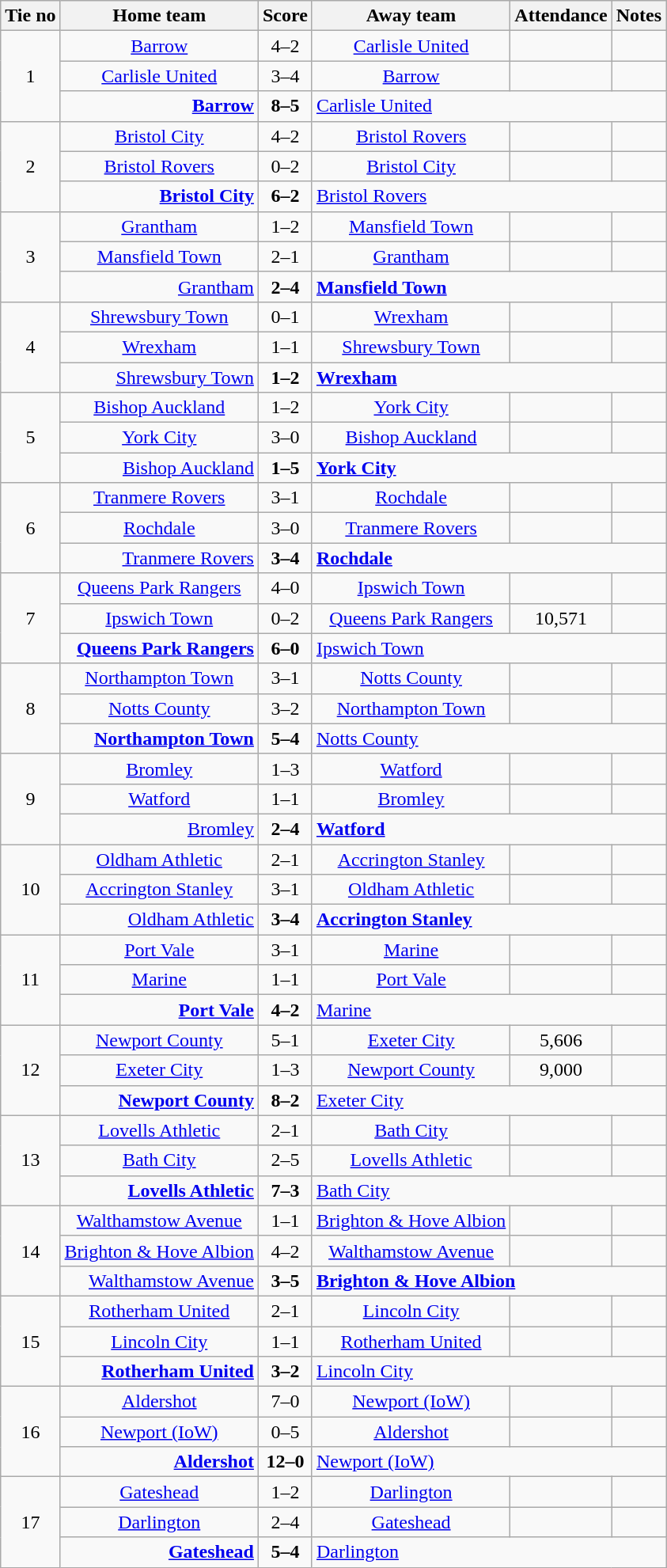<table class="wikitable" style="text-align: center">
<tr>
<th>Tie no</th>
<th>Home team</th>
<th>Score</th>
<th>Away team</th>
<th>Attendance</th>
<th>Notes</th>
</tr>
<tr>
<td rowspan=3>1</td>
<td><a href='#'>Barrow</a></td>
<td>4–2</td>
<td><a href='#'>Carlisle United</a></td>
<td></td>
<td></td>
</tr>
<tr>
<td><a href='#'>Carlisle United</a></td>
<td>3–4</td>
<td><a href='#'>Barrow</a></td>
<td></td>
<td></td>
</tr>
<tr>
<td align=right><strong><a href='#'>Barrow</a></strong></td>
<td><strong>8–5</strong></td>
<td align=left colspan=3><a href='#'>Carlisle United</a></td>
</tr>
<tr>
<td rowspan=3>2</td>
<td><a href='#'>Bristol City</a></td>
<td>4–2</td>
<td><a href='#'>Bristol Rovers</a></td>
<td></td>
<td></td>
</tr>
<tr>
<td><a href='#'>Bristol Rovers</a></td>
<td>0–2</td>
<td><a href='#'>Bristol City</a></td>
<td></td>
<td></td>
</tr>
<tr>
<td align=right><strong><a href='#'>Bristol City</a></strong></td>
<td><strong>6–2</strong></td>
<td align=left colspan=3><a href='#'>Bristol Rovers</a></td>
</tr>
<tr>
<td rowspan=3>3</td>
<td><a href='#'>Grantham</a></td>
<td>1–2</td>
<td><a href='#'>Mansfield Town</a></td>
<td></td>
<td></td>
</tr>
<tr>
<td><a href='#'>Mansfield Town</a></td>
<td>2–1</td>
<td><a href='#'>Grantham</a></td>
<td></td>
<td></td>
</tr>
<tr>
<td align=right><a href='#'>Grantham</a></td>
<td><strong>2–4</strong></td>
<td align=left colspan=3><strong><a href='#'>Mansfield Town</a></strong></td>
</tr>
<tr>
<td rowspan=3>4</td>
<td><a href='#'>Shrewsbury Town</a></td>
<td>0–1</td>
<td><a href='#'>Wrexham</a></td>
<td></td>
<td></td>
</tr>
<tr>
<td><a href='#'>Wrexham</a></td>
<td>1–1</td>
<td><a href='#'>Shrewsbury Town</a></td>
<td></td>
<td></td>
</tr>
<tr>
<td align=right><a href='#'>Shrewsbury Town</a></td>
<td><strong>1–2</strong></td>
<td align=left colspan=3><strong><a href='#'>Wrexham</a></strong></td>
</tr>
<tr>
<td rowspan=3>5</td>
<td><a href='#'>Bishop Auckland</a></td>
<td>1–2</td>
<td><a href='#'>York City</a></td>
<td></td>
<td></td>
</tr>
<tr>
<td><a href='#'>York City</a></td>
<td>3–0</td>
<td><a href='#'>Bishop Auckland</a></td>
<td></td>
<td></td>
</tr>
<tr>
<td align=right><a href='#'>Bishop Auckland</a></td>
<td><strong>1–5</strong></td>
<td align=left colspan=3><strong><a href='#'>York City</a></strong></td>
</tr>
<tr>
<td rowspan=3>6</td>
<td><a href='#'>Tranmere Rovers</a></td>
<td>3–1</td>
<td><a href='#'>Rochdale</a></td>
<td></td>
<td></td>
</tr>
<tr>
<td><a href='#'>Rochdale</a></td>
<td>3–0</td>
<td><a href='#'>Tranmere Rovers</a></td>
<td></td>
<td></td>
</tr>
<tr>
<td align=right><a href='#'>Tranmere Rovers</a></td>
<td><strong>3–4</strong></td>
<td align=left colspan=3><strong><a href='#'>Rochdale</a></strong></td>
</tr>
<tr>
<td rowspan=3>7</td>
<td><a href='#'>Queens Park Rangers</a></td>
<td>4–0</td>
<td><a href='#'>Ipswich Town</a></td>
<td></td>
<td></td>
</tr>
<tr>
<td><a href='#'>Ipswich Town</a></td>
<td>0–2</td>
<td><a href='#'>Queens Park Rangers</a></td>
<td>10,571</td>
<td></td>
</tr>
<tr>
<td align=right><strong><a href='#'>Queens Park Rangers</a></strong></td>
<td><strong>6–0</strong></td>
<td align=left colspan=3><a href='#'>Ipswich Town</a></td>
</tr>
<tr>
<td rowspan=3>8</td>
<td><a href='#'>Northampton Town</a></td>
<td>3–1</td>
<td><a href='#'>Notts County</a></td>
<td></td>
<td></td>
</tr>
<tr>
<td><a href='#'>Notts County</a></td>
<td>3–2</td>
<td><a href='#'>Northampton Town</a></td>
<td></td>
<td></td>
</tr>
<tr>
<td align=right><strong><a href='#'>Northampton Town</a></strong></td>
<td><strong>5–4</strong></td>
<td align=left colspan=3><a href='#'>Notts County</a></td>
</tr>
<tr>
<td rowspan=3>9</td>
<td><a href='#'>Bromley</a></td>
<td>1–3</td>
<td><a href='#'>Watford</a></td>
<td></td>
<td></td>
</tr>
<tr>
<td><a href='#'>Watford</a></td>
<td>1–1</td>
<td><a href='#'>Bromley</a></td>
<td></td>
<td></td>
</tr>
<tr>
<td align=right><a href='#'>Bromley</a></td>
<td><strong>2–4</strong></td>
<td align=left colspan=3><strong><a href='#'>Watford</a></strong></td>
</tr>
<tr>
<td rowspan=3>10</td>
<td><a href='#'>Oldham Athletic</a></td>
<td>2–1</td>
<td><a href='#'>Accrington Stanley</a></td>
<td></td>
<td></td>
</tr>
<tr>
<td><a href='#'>Accrington Stanley</a></td>
<td>3–1</td>
<td><a href='#'>Oldham Athletic</a></td>
<td></td>
<td></td>
</tr>
<tr>
<td align=right><a href='#'>Oldham Athletic</a></td>
<td><strong>3–4</strong></td>
<td align=left colspan=3><strong><a href='#'>Accrington Stanley</a></strong></td>
</tr>
<tr>
<td rowspan=3>11</td>
<td><a href='#'>Port Vale</a></td>
<td>3–1</td>
<td><a href='#'>Marine</a></td>
<td></td>
<td></td>
</tr>
<tr>
<td><a href='#'>Marine</a></td>
<td>1–1</td>
<td><a href='#'>Port Vale</a></td>
<td></td>
<td></td>
</tr>
<tr>
<td align=right><strong><a href='#'>Port Vale</a></strong></td>
<td><strong>4–2</strong></td>
<td align=left colspan=3><a href='#'>Marine</a></td>
</tr>
<tr>
<td rowspan=3>12</td>
<td><a href='#'>Newport County</a></td>
<td>5–1</td>
<td><a href='#'>Exeter City</a></td>
<td>5,606</td>
<td></td>
</tr>
<tr>
<td><a href='#'>Exeter City</a></td>
<td>1–3</td>
<td><a href='#'>Newport County</a></td>
<td>9,000</td>
<td></td>
</tr>
<tr>
<td align=right><strong><a href='#'>Newport County</a></strong></td>
<td><strong>8–2</strong></td>
<td align=left colspan=3><a href='#'>Exeter City</a></td>
</tr>
<tr>
<td rowspan=3>13</td>
<td><a href='#'>Lovells Athletic</a></td>
<td>2–1</td>
<td><a href='#'>Bath City</a></td>
<td></td>
<td></td>
</tr>
<tr>
<td><a href='#'>Bath City</a></td>
<td>2–5</td>
<td><a href='#'>Lovells Athletic</a></td>
<td></td>
<td></td>
</tr>
<tr>
<td align=right><strong><a href='#'>Lovells Athletic</a></strong></td>
<td><strong>7–3</strong></td>
<td align=left colspan=3><a href='#'>Bath City</a></td>
</tr>
<tr>
<td rowspan=3>14</td>
<td><a href='#'>Walthamstow Avenue</a></td>
<td>1–1</td>
<td><a href='#'>Brighton & Hove Albion</a></td>
<td></td>
<td></td>
</tr>
<tr>
<td><a href='#'>Brighton & Hove Albion</a></td>
<td>4–2</td>
<td><a href='#'>Walthamstow Avenue</a></td>
<td></td>
<td></td>
</tr>
<tr>
<td align=right><a href='#'>Walthamstow Avenue</a></td>
<td><strong>3–5</strong></td>
<td align=left colspan=3><strong><a href='#'>Brighton & Hove Albion</a></strong></td>
</tr>
<tr>
<td rowspan=3>15</td>
<td><a href='#'>Rotherham United</a></td>
<td>2–1</td>
<td><a href='#'>Lincoln City</a></td>
<td></td>
<td></td>
</tr>
<tr>
<td><a href='#'>Lincoln City</a></td>
<td>1–1</td>
<td><a href='#'>Rotherham United</a></td>
<td></td>
<td></td>
</tr>
<tr>
<td align=right><strong><a href='#'>Rotherham United</a></strong></td>
<td><strong>3–2</strong></td>
<td align=left colspan=3><a href='#'>Lincoln City</a></td>
</tr>
<tr>
<td rowspan=3>16</td>
<td><a href='#'>Aldershot</a></td>
<td>7–0</td>
<td><a href='#'>Newport (IoW)</a></td>
<td></td>
<td></td>
</tr>
<tr>
<td><a href='#'>Newport (IoW)</a></td>
<td>0–5</td>
<td><a href='#'>Aldershot</a></td>
<td></td>
<td></td>
</tr>
<tr>
<td align=right><strong><a href='#'>Aldershot</a></strong></td>
<td><strong>12–0</strong></td>
<td align=left colspan=3><a href='#'>Newport (IoW)</a></td>
</tr>
<tr>
<td rowspan=3>17</td>
<td><a href='#'>Gateshead</a></td>
<td>1–2</td>
<td><a href='#'>Darlington</a></td>
<td></td>
<td></td>
</tr>
<tr>
<td><a href='#'>Darlington</a></td>
<td>2–4</td>
<td><a href='#'>Gateshead</a></td>
<td></td>
<td></td>
</tr>
<tr>
<td align=right><strong><a href='#'>Gateshead</a></strong></td>
<td><strong>5–4</strong></td>
<td align=left colspan=3><a href='#'>Darlington</a></td>
</tr>
</table>
